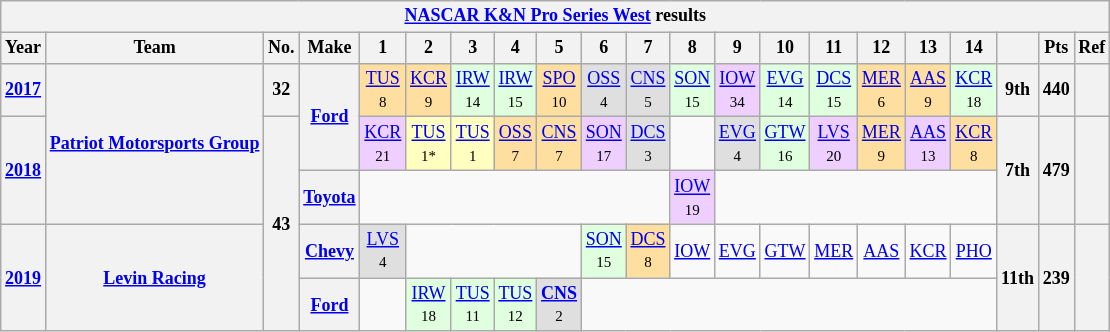<table class="wikitable" style="text-align:center; font-size:75%">
<tr>
<th colspan=21><a href='#'>NASCAR K&N Pro Series West</a> results</th>
</tr>
<tr>
<th>Year</th>
<th>Team</th>
<th>No.</th>
<th>Make</th>
<th>1</th>
<th>2</th>
<th>3</th>
<th>4</th>
<th>5</th>
<th>6</th>
<th>7</th>
<th>8</th>
<th>9</th>
<th>10</th>
<th>11</th>
<th>12</th>
<th>13</th>
<th>14</th>
<th></th>
<th>Pts</th>
<th>Ref</th>
</tr>
<tr>
<th><a href='#'>2017</a></th>
<th rowspan=3><a href='#'>Patriot Motorsports Group</a></th>
<th>32</th>
<th rowspan=2><a href='#'>Ford</a></th>
<td style="background:#FFDF9F;"><a href='#'>TUS</a><br><small>8</small></td>
<td style="background:#FFDF9F;"><a href='#'>KCR</a><br><small>9</small></td>
<td style="background:#DFFFDF;"><a href='#'>IRW</a><br><small>14</small></td>
<td style="background:#DFFFDF;"><a href='#'>IRW</a><br><small>15</small></td>
<td style="background:#FFDF9F;"><a href='#'>SPO</a><br><small>10</small></td>
<td style="background:#DFDFDF;"><a href='#'>OSS</a><br><small>4</small></td>
<td style="background:#DFDFDF;"><a href='#'>CNS</a><br><small>5</small></td>
<td style="background:#DFFFDF;"><a href='#'>SON</a><br><small>15</small></td>
<td style="background:#EFCFFF;"><a href='#'>IOW</a><br><small>34</small></td>
<td style="background:#DFFFDF;"><a href='#'>EVG</a><br><small>14</small></td>
<td style="background:#DFFFDF;"><a href='#'>DCS</a><br><small>15</small></td>
<td style="background:#FFDF9F;"><a href='#'>MER</a><br><small>6</small></td>
<td style="background:#FFDF9F;"><a href='#'>AAS</a><br><small>9</small></td>
<td style="background:#DFFFDF;"><a href='#'>KCR</a><br><small>18</small></td>
<th>9th</th>
<th>440</th>
<th></th>
</tr>
<tr>
<th rowspan=2><a href='#'>2018</a></th>
<th rowspan=4>43</th>
<td style="background-color:#EFCFFF"><a href='#'>KCR</a><br><small>21</small></td>
<td style="background-color:#FFFFBF"><a href='#'>TUS</a><br><small>1*</small></td>
<td style="background-color:#FFFFBF"><a href='#'>TUS</a><br><small>1</small></td>
<td style="background-color:#FFDF9F"><a href='#'>OSS</a><br><small>7</small></td>
<td style="background-color:#FFDF9F"><a href='#'>CNS</a><br><small>7</small></td>
<td style="background-color:#EFCFFF"><a href='#'>SON</a><br><small>17</small></td>
<td style="background-color:#DFDFDF"><a href='#'>DCS</a><br><small>3</small></td>
<td></td>
<td style="background-color:#DFDFDF"><a href='#'>EVG</a><br><small>4</small></td>
<td style="background-color:#DFFFDF"><a href='#'>GTW</a><br><small>16</small></td>
<td style="background-color:#EFCFFF"><a href='#'>LVS</a><br><small>20</small></td>
<td style="background-color:#FFDF9F"><a href='#'>MER</a><br><small>9</small></td>
<td style="background-color:#EFCFFF"><a href='#'>AAS</a><br><small>13</small></td>
<td style="background-color:#FFDF9F"><a href='#'>KCR</a><br><small>8</small></td>
<th rowspan=2>7th</th>
<th rowspan=2>479</th>
<th rowspan=2></th>
</tr>
<tr>
<th><a href='#'>Toyota</a></th>
<td colspan=7></td>
<td style="background-color:#EFCFFF"><a href='#'>IOW</a><br><small>19</small></td>
<td colspan=6></td>
</tr>
<tr>
<th rowspan=2><a href='#'>2019</a></th>
<th rowspan=2><a href='#'>Levin Racing</a></th>
<th><a href='#'>Chevy</a></th>
<td style="background:#DFDFDF;"><a href='#'>LVS</a><br><small>4</small></td>
<td colspan=4></td>
<td style="background:#DFFFDF;"><a href='#'>SON</a><br><small>15</small></td>
<td style="background:#FFDF9F;"><a href='#'>DCS</a><br><small>8</small></td>
<td><a href='#'>IOW</a></td>
<td><a href='#'>EVG</a></td>
<td><a href='#'>GTW</a></td>
<td><a href='#'>MER</a></td>
<td><a href='#'>AAS</a></td>
<td><a href='#'>KCR</a></td>
<td><a href='#'>PHO</a></td>
<th rowspan=2>11th</th>
<th rowspan=2>239</th>
<th rowspan=2></th>
</tr>
<tr>
<th><a href='#'>Ford</a></th>
<td></td>
<td style="background:#DFFFDF;"><a href='#'>IRW</a><br><small>18</small></td>
<td style="background:#DFFFDF;"><a href='#'>TUS</a><br><small>11</small></td>
<td style="background:#DFFFDF;"><a href='#'>TUS</a><br><small>12</small></td>
<td style="background:#DFDFDF;"><strong><a href='#'>CNS</a></strong><br><small>2</small></td>
<td colspan=9></td>
</tr>
</table>
